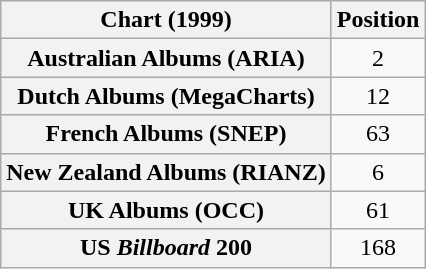<table class="wikitable sortable plainrowheaders" style="text-align:center;">
<tr>
<th scope="column">Chart (1999)</th>
<th scope="column">Position</th>
</tr>
<tr>
<th scope="row">Australian Albums (ARIA)</th>
<td>2</td>
</tr>
<tr>
<th scope="row">Dutch Albums (MegaCharts)</th>
<td>12</td>
</tr>
<tr>
<th scope="row">French Albums (SNEP)</th>
<td>63</td>
</tr>
<tr>
<th scope="row">New Zealand Albums (RIANZ)</th>
<td>6</td>
</tr>
<tr>
<th scope="row">UK Albums (OCC)</th>
<td>61</td>
</tr>
<tr>
<th scope="row">US <em>Billboard</em> 200</th>
<td>168</td>
</tr>
</table>
